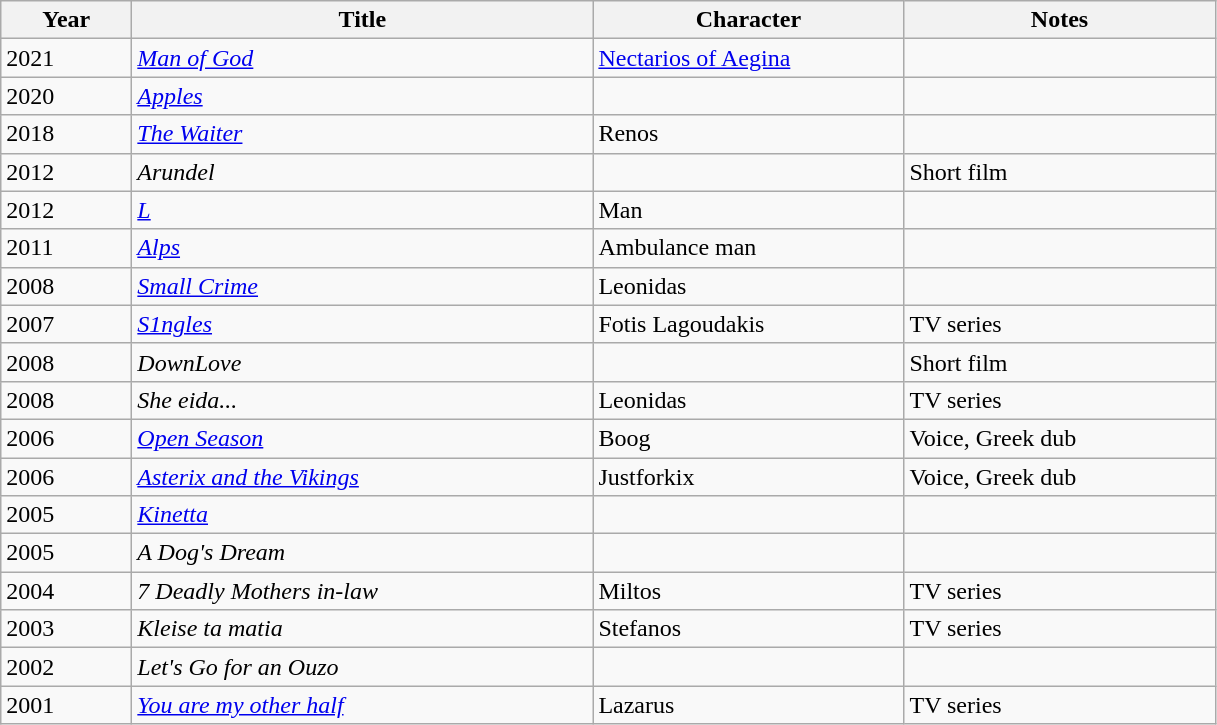<table class="wikitable sortable">
<tr>
<th scope="col" style="width:80px;">Year</th>
<th scope="col" style="width:300px;">Title</th>
<th scope="col" style="width:200px;">Character</th>
<th scope="col" style="width:200px;">Notes</th>
</tr>
<tr>
<td>2021</td>
<td><em><a href='#'>Man of God</a></em></td>
<td><a href='#'>Nectarios of Aegina</a></td>
<td></td>
</tr>
<tr>
<td>2020</td>
<td><em><a href='#'>Apples</a></em></td>
<td></td>
<td></td>
</tr>
<tr>
<td>2018</td>
<td><em><a href='#'>The Waiter</a></em></td>
<td>Renos</td>
</tr>
<tr>
<td>2012</td>
<td><em>Arundel</em></td>
<td></td>
<td>Short film</td>
</tr>
<tr>
<td>2012</td>
<td><em><a href='#'>L</a></em></td>
<td>Man</td>
<td></td>
</tr>
<tr>
<td>2011</td>
<td><em><a href='#'>Alps</a></em></td>
<td>Ambulance man</td>
<td></td>
</tr>
<tr>
<td>2008</td>
<td><em><a href='#'>Small Crime</a></em></td>
<td>Leonidas</td>
<td></td>
</tr>
<tr>
<td>2007</td>
<td><em><a href='#'>S1ngles</a></em></td>
<td>Fotis Lagoudakis</td>
<td>TV series</td>
</tr>
<tr>
<td>2008</td>
<td><em>DownLove</em></td>
<td></td>
<td>Short film</td>
</tr>
<tr>
<td>2008</td>
<td><em>She eida...</em></td>
<td>Leonidas</td>
<td>TV series</td>
</tr>
<tr>
<td>2006</td>
<td><em><a href='#'>Open Season</a></em></td>
<td>Boog</td>
<td>Voice, Greek dub</td>
</tr>
<tr>
<td>2006</td>
<td><em><a href='#'>Asterix and the Vikings</a></em></td>
<td>Justforkix</td>
<td>Voice, Greek dub</td>
</tr>
<tr>
<td>2005</td>
<td><em><a href='#'>Kinetta</a></em></td>
<td></td>
</tr>
<tr>
<td>2005</td>
<td><em>A Dog's Dream</em></td>
<td></td>
<td></td>
</tr>
<tr>
<td>2004</td>
<td><em>7 Deadly Mothers in-law</em></td>
<td>Miltos</td>
<td>TV series</td>
</tr>
<tr>
<td>2003</td>
<td><em>Kleise ta matia</em></td>
<td>Stefanos</td>
<td>TV series</td>
</tr>
<tr>
<td>2002</td>
<td><em>Let's Go for an Ouzo</em></td>
<td></td>
</tr>
<tr>
<td>2001</td>
<td><em><a href='#'>You are my other half</a></em></td>
<td>Lazarus</td>
<td>TV series</td>
</tr>
</table>
